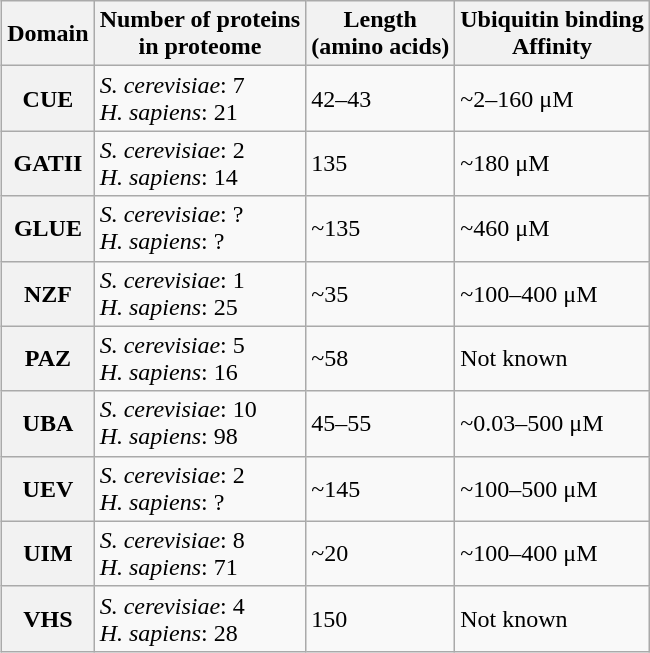<table border="1" class="wikitable" align="right">
<tr>
<th>Domain</th>
<th>Number of proteins<br>in proteome</th>
<th>Length<br>(amino acids)</th>
<th>Ubiquitin binding<br>Affinity</th>
</tr>
<tr>
<th>CUE</th>
<td><em>S. cerevisiae</em>: 7<br><em>H. sapiens</em>: 21</td>
<td>42–43</td>
<td>~2–160 μM</td>
</tr>
<tr>
<th>GATII</th>
<td><em>S. cerevisiae</em>: 2<br><em>H. sapiens</em>: 14</td>
<td>135</td>
<td>~180 μM</td>
</tr>
<tr>
<th>GLUE</th>
<td><em>S. cerevisiae</em>: ?<br><em>H. sapiens</em>: ?</td>
<td>~135</td>
<td>~460 μM</td>
</tr>
<tr>
<th>NZF</th>
<td><em>S. cerevisiae</em>: 1<br><em>H. sapiens</em>: 25</td>
<td>~35</td>
<td>~100–400 μM</td>
</tr>
<tr>
<th>PAZ</th>
<td><em>S. cerevisiae</em>: 5<br><em>H. sapiens</em>: 16</td>
<td>~58</td>
<td>Not known</td>
</tr>
<tr>
<th>UBA</th>
<td><em>S. cerevisiae</em>: 10<br><em>H. sapiens</em>: 98</td>
<td>45–55</td>
<td>~0.03–500 μM</td>
</tr>
<tr>
<th>UEV</th>
<td><em>S. cerevisiae</em>: 2<br><em>H. sapiens</em>: ?</td>
<td>~145</td>
<td>~100–500 μM</td>
</tr>
<tr>
<th>UIM</th>
<td><em>S. cerevisiae</em>: 8<br><em>H. sapiens</em>: 71</td>
<td>~20</td>
<td>~100–400 μM</td>
</tr>
<tr>
<th>VHS</th>
<td><em>S. cerevisiae</em>: 4<br><em>H. sapiens</em>: 28</td>
<td>150</td>
<td>Not known</td>
</tr>
</table>
